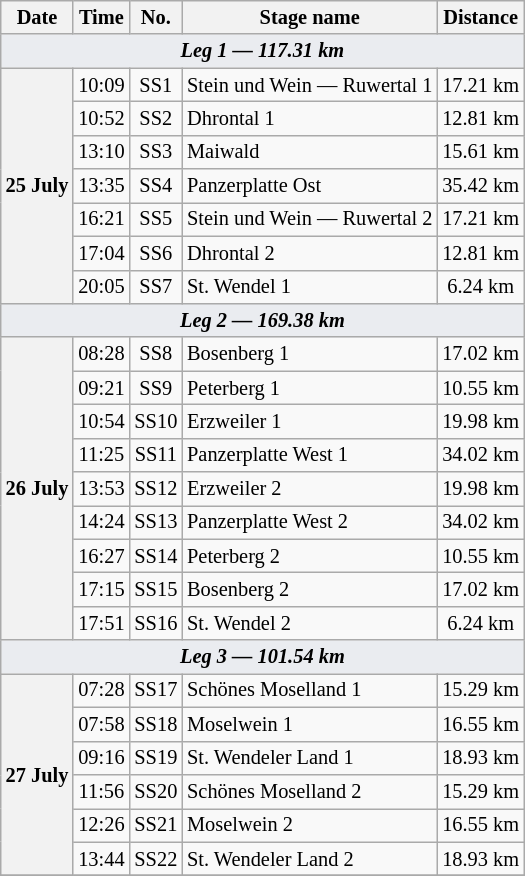<table class="wikitable" style="font-size: 85%;">
<tr>
<th>Date</th>
<th>Time</th>
<th>No.</th>
<th>Stage name</th>
<th>Distance</th>
</tr>
<tr>
<td style="background-color:#EAECF0; text-align:center" colspan="5"><strong><em>Leg 1 — 117.31 km</em></strong></td>
</tr>
<tr>
<th rowspan="7">25 July</th>
<td align="center">10:09</td>
<td align="center">SS1</td>
<td>Stein und Wein — Ruwertal 1</td>
<td align="center">17.21 km</td>
</tr>
<tr>
<td align="center">10:52</td>
<td align="center">SS2</td>
<td>Dhrontal 1</td>
<td align="center">12.81 km</td>
</tr>
<tr>
<td align="center">13:10</td>
<td align="center">SS3</td>
<td>Maiwald</td>
<td align="center">15.61 km</td>
</tr>
<tr>
<td align="center">13:35</td>
<td align="center">SS4</td>
<td>Panzerplatte Ost</td>
<td align="center">35.42 km</td>
</tr>
<tr>
<td align="center">16:21</td>
<td align="center">SS5</td>
<td>Stein und Wein — Ruwertal 2</td>
<td align="center">17.21 km</td>
</tr>
<tr>
<td align="center">17:04</td>
<td align="center">SS6</td>
<td>Dhrontal 2</td>
<td align="center">12.81 km</td>
</tr>
<tr>
<td align="center">20:05</td>
<td align="center">SS7</td>
<td>St. Wendel 1</td>
<td align="center">6.24 km</td>
</tr>
<tr>
<td style="background-color:#EAECF0; text-align:center" colspan="5"><strong><em>Leg 2 — 169.38 km</em></strong></td>
</tr>
<tr>
<th rowspan="9">26 July</th>
<td align="center">08:28</td>
<td align="center">SS8</td>
<td>Bosenberg 1</td>
<td align="center">17.02 km</td>
</tr>
<tr>
<td align="center">09:21</td>
<td align="center">SS9</td>
<td>Peterberg 1</td>
<td align="center">10.55 km</td>
</tr>
<tr>
<td align="center">10:54</td>
<td align="center">SS10</td>
<td>Erzweiler 1</td>
<td align="center">19.98 km</td>
</tr>
<tr>
<td align="center">11:25</td>
<td align="center">SS11</td>
<td>Panzerplatte West 1</td>
<td align="center">34.02 km</td>
</tr>
<tr>
<td align="center">13:53</td>
<td align="center">SS12</td>
<td>Erzweiler 2</td>
<td align="center">19.98 km</td>
</tr>
<tr>
<td align="center">14:24</td>
<td align="center">SS13</td>
<td>Panzerplatte West 2</td>
<td align="center">34.02 km</td>
</tr>
<tr>
<td align="center">16:27</td>
<td align="center">SS14</td>
<td>Peterberg 2</td>
<td align="center">10.55 km</td>
</tr>
<tr>
<td align="center">17:15</td>
<td align="center">SS15</td>
<td>Bosenberg 2</td>
<td align="center">17.02 km</td>
</tr>
<tr>
<td align="center">17:51</td>
<td align="center">SS16</td>
<td>St. Wendel 2</td>
<td align="center">6.24 km</td>
</tr>
<tr>
<td style="background-color:#EAECF0; text-align:center" colspan="5"><strong><em>Leg 3 — 101.54 km</em></strong></td>
</tr>
<tr>
<th rowspan="6">27 July</th>
<td align="center">07:28</td>
<td align="center">SS17</td>
<td>Schönes Moselland 1</td>
<td align="center">15.29 km</td>
</tr>
<tr>
<td align="center">07:58</td>
<td align="center">SS18</td>
<td>Moselwein 1</td>
<td align="center">16.55 km</td>
</tr>
<tr>
<td align="center">09:16</td>
<td align="center">SS19</td>
<td>St. Wendeler Land 1</td>
<td align="center">18.93 km</td>
</tr>
<tr>
<td align="center">11:56</td>
<td align="center">SS20</td>
<td>Schönes Moselland 2</td>
<td align="center">15.29 km</td>
</tr>
<tr>
<td align="center">12:26</td>
<td align="center">SS21</td>
<td>Moselwein 2</td>
<td align="center">16.55 km</td>
</tr>
<tr>
<td align="center">13:44</td>
<td align="center">SS22</td>
<td>St. Wendeler Land 2</td>
<td align="center">18.93 km</td>
</tr>
<tr>
</tr>
</table>
